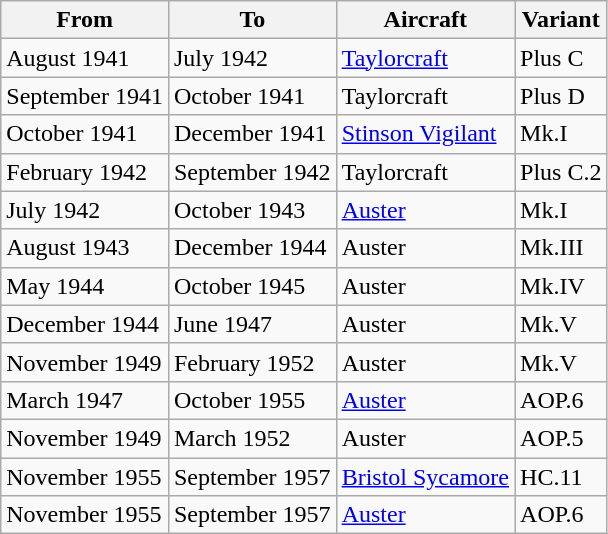<table class="wikitable">
<tr>
<th>From</th>
<th>To</th>
<th>Aircraft</th>
<th>Variant</th>
</tr>
<tr>
<td>August 1941</td>
<td>July 1942</td>
<td><a href='#'>Taylorcraft</a></td>
<td>Plus C</td>
</tr>
<tr>
<td>September 1941</td>
<td>October 1941</td>
<td>Taylorcraft</td>
<td>Plus D</td>
</tr>
<tr>
<td>October 1941</td>
<td>December 1941</td>
<td><a href='#'>Stinson Vigilant</a></td>
<td>Mk.I</td>
</tr>
<tr>
<td>February 1942</td>
<td>September 1942</td>
<td>Taylorcraft</td>
<td>Plus C.2</td>
</tr>
<tr>
<td>July 1942</td>
<td>October 1943</td>
<td><a href='#'>Auster</a></td>
<td>Mk.I</td>
</tr>
<tr>
<td>August 1943</td>
<td>December 1944</td>
<td>Auster</td>
<td>Mk.III</td>
</tr>
<tr>
<td>May 1944</td>
<td>October 1945</td>
<td>Auster</td>
<td>Mk.IV</td>
</tr>
<tr>
<td>December 1944</td>
<td>June 1947</td>
<td>Auster</td>
<td>Mk.V</td>
</tr>
<tr>
<td>November 1949</td>
<td>February 1952</td>
<td>Auster</td>
<td>Mk.V</td>
</tr>
<tr>
<td>March 1947</td>
<td>October 1955</td>
<td><a href='#'>Auster</a></td>
<td>AOP.6</td>
</tr>
<tr>
<td>November 1949</td>
<td>March 1952</td>
<td>Auster</td>
<td>AOP.5</td>
</tr>
<tr>
<td>November 1955</td>
<td>September 1957</td>
<td><a href='#'>Bristol Sycamore</a></td>
<td>HC.11</td>
</tr>
<tr>
<td>November 1955</td>
<td>September 1957</td>
<td><a href='#'>Auster</a></td>
<td>AOP.6</td>
</tr>
</table>
